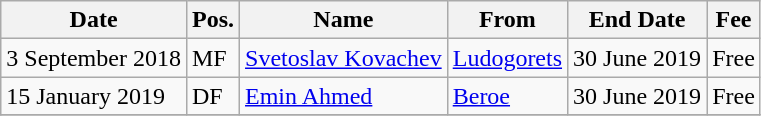<table class="wikitable">
<tr>
<th>Date</th>
<th>Pos.</th>
<th>Name</th>
<th>From</th>
<th>End Date</th>
<th>Fee</th>
</tr>
<tr>
<td>3 September 2018</td>
<td>MF</td>
<td> <a href='#'>Svetoslav Kovachev</a></td>
<td><a href='#'>Ludogorets</a></td>
<td>30 June 2019</td>
<td>Free</td>
</tr>
<tr>
<td>15 January 2019</td>
<td>DF</td>
<td> <a href='#'>Emin Ahmed</a></td>
<td><a href='#'>Beroe</a></td>
<td>30 June 2019</td>
<td>Free</td>
</tr>
<tr>
</tr>
</table>
